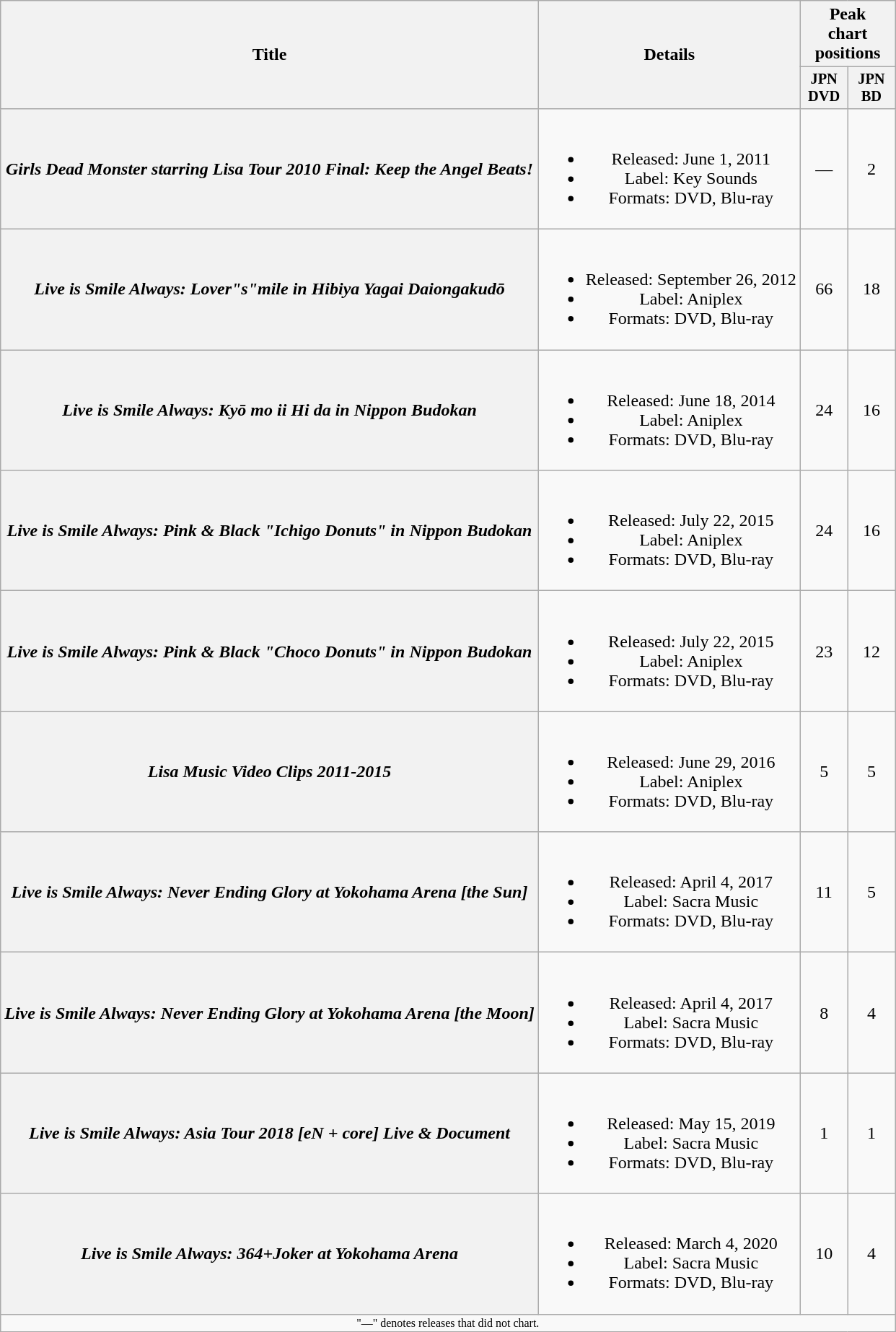<table class="wikitable plainrowheaders" style="text-align:center;">
<tr>
<th scope="col" rowspan="2">Title</th>
<th scope="col" rowspan="2">Details</th>
<th scope="col" colspan="2">Peak<br>chart<br>positions</th>
</tr>
<tr>
<th scope="col" style="width:2.75em;font-size:85%;">JPN<br>DVD<br></th>
<th scope="col" style="width:2.75em;font-size:85%;">JPN<br>BD<br></th>
</tr>
<tr>
<th scope="row"><em>Girls Dead Monster starring Lisa Tour 2010 Final: Keep the Angel Beats!</em></th>
<td><br><ul><li>Released: June 1, 2011 </li><li>Label: Key Sounds</li><li>Formats: DVD, Blu-ray</li></ul></td>
<td>—</td>
<td>2</td>
</tr>
<tr>
<th scope="row"><em>Live is Smile Always: Lover"s"mile in Hibiya Yagai Daiongakudō</em></th>
<td><br><ul><li>Released: September 26, 2012 </li><li>Label: Aniplex</li><li>Formats: DVD, Blu-ray</li></ul></td>
<td>66</td>
<td>18</td>
</tr>
<tr>
<th scope="row"><em>Live is Smile Always: Kyō mo ii Hi da in Nippon Budokan</em></th>
<td><br><ul><li>Released: June 18, 2014 </li><li>Label: Aniplex</li><li>Formats: DVD, Blu-ray</li></ul></td>
<td>24</td>
<td>16</td>
</tr>
<tr>
<th scope="row"><em>Live is Smile Always: Pink & Black "Ichigo Donuts" in Nippon Budokan</em></th>
<td><br><ul><li>Released: July 22, 2015 </li><li>Label: Aniplex</li><li>Formats: DVD, Blu-ray</li></ul></td>
<td>24</td>
<td>16</td>
</tr>
<tr>
<th scope="row"><em>Live is Smile Always: Pink & Black "Choco Donuts" in Nippon Budokan</em></th>
<td><br><ul><li>Released: July 22, 2015 </li><li>Label: Aniplex</li><li>Formats: DVD, Blu-ray</li></ul></td>
<td>23</td>
<td>12</td>
</tr>
<tr>
<th scope="row"><em>Lisa Music Video Clips 2011-2015</em></th>
<td><br><ul><li>Released: June 29, 2016 </li><li>Label: Aniplex</li><li>Formats: DVD, Blu-ray</li></ul></td>
<td>5</td>
<td>5</td>
</tr>
<tr>
<th scope="row"><em>Live is Smile Always: Never Ending Glory at Yokohama Arena [the Sun]</em></th>
<td><br><ul><li>Released: April 4, 2017 </li><li>Label: Sacra Music</li><li>Formats: DVD, Blu-ray</li></ul></td>
<td>11</td>
<td>5</td>
</tr>
<tr>
<th scope="row"><em>Live is Smile Always: Never Ending Glory at Yokohama Arena [the Moon]</em></th>
<td><br><ul><li>Released: April 4, 2017 </li><li>Label: Sacra Music</li><li>Formats: DVD, Blu-ray</li></ul></td>
<td>8</td>
<td>4</td>
</tr>
<tr>
<th scope="row"><em>Live is Smile Always: Asia Tour 2018 [eN + core] Live & Document</em></th>
<td><br><ul><li>Released: May 15, 2019 </li><li>Label: Sacra Music</li><li>Formats: DVD, Blu-ray</li></ul></td>
<td>1</td>
<td>1</td>
</tr>
<tr>
<th scope="row"><em>Live is Smile Always: 364+Joker at Yokohama Arena</em></th>
<td><br><ul><li>Released: March 4, 2020 </li><li>Label: Sacra Music</li><li>Formats: DVD, Blu-ray</li></ul></td>
<td>10</td>
<td>4</td>
</tr>
<tr>
<td colspan="4" style="font-size:8pt">"—" denotes releases that did not chart.</td>
</tr>
</table>
